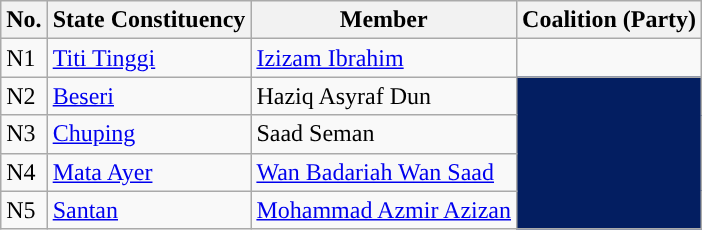<table class="wikitable sortable">
<tr>
<th>No.</th>
<th>State Constituency</th>
<th>Member</th>
<th>Coalition (Party)</th>
</tr>
<tr>
<td>N1</td>
<td><a href='#'>Titi Tinggi</a></td>
<td><a href='#'>Izizam Ibrahim</a></td>
<td></td>
</tr>
<tr>
<td>N2</td>
<td><a href='#'>Beseri</a></td>
<td>Haziq Asyraf Dun</td>
<td rowspan=4 bgcolor=#031e61></td>
</tr>
<tr>
<td>N3</td>
<td><a href='#'>Chuping</a></td>
<td>Saad Seman</td>
</tr>
<tr>
<td>N4</td>
<td><a href='#'>Mata Ayer</a></td>
<td><a href='#'>Wan Badariah Wan Saad</a></td>
</tr>
<tr>
<td>N5</td>
<td><a href='#'>Santan</a></td>
<td><a href='#'>Mohammad Azmir Azizan</a></td>
</tr>
</table>
